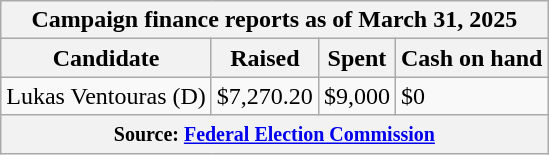<table class="wikitable sortable">
<tr>
<th colspan=4>Campaign finance reports as of March 31, 2025</th>
</tr>
<tr style="text-align:center;">
<th>Candidate</th>
<th>Raised</th>
<th>Spent</th>
<th>Cash on hand</th>
</tr>
<tr>
<td>Lukas Ventouras (D)</td>
<td>$7,270.20</td>
<td>$9,000</td>
<td>$0</td>
</tr>
<tr>
<th colspan="4"><small>Source: <a href='#'>Federal Election Commission</a></small></th>
</tr>
</table>
